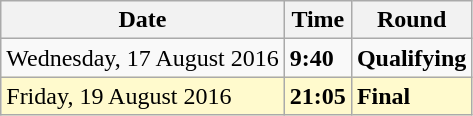<table class="wikitable">
<tr>
<th>Date</th>
<th>Time</th>
<th>Round</th>
</tr>
<tr>
<td>Wednesday, 17 August 2016</td>
<td><strong>9:40</strong></td>
<td><strong>Qualifying</strong></td>
</tr>
<tr style=background:lemonchiffon>
<td>Friday, 19 August 2016</td>
<td><strong>21:05</strong></td>
<td><strong>Final</strong></td>
</tr>
</table>
